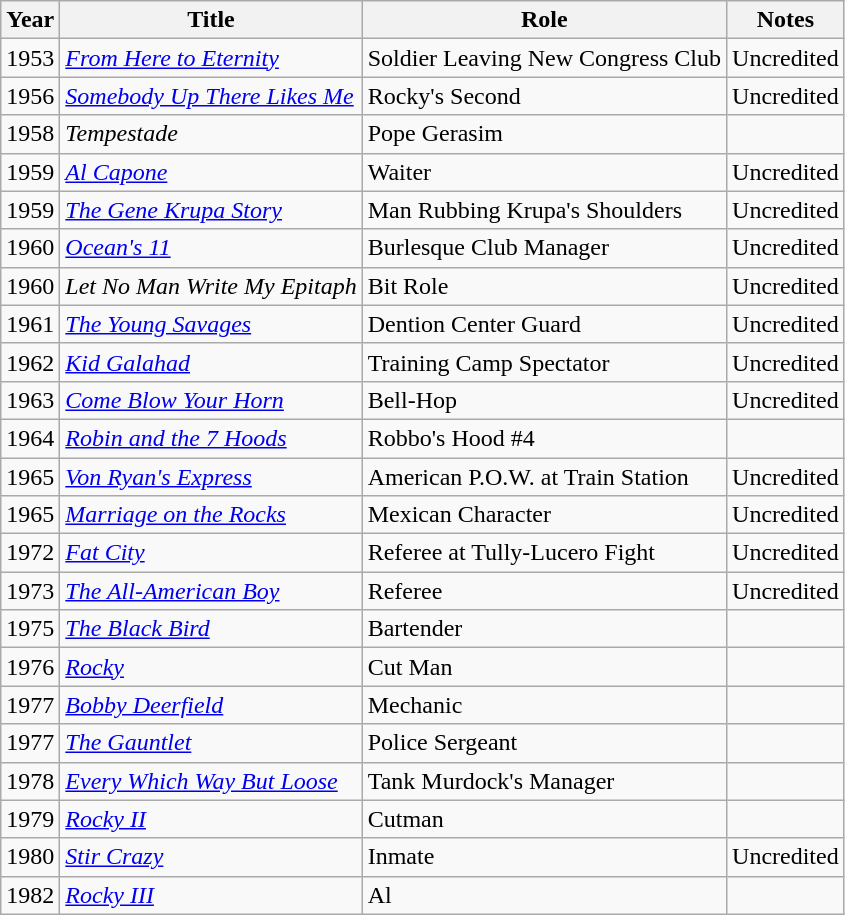<table class="wikitable">
<tr>
<th>Year</th>
<th>Title</th>
<th>Role</th>
<th>Notes</th>
</tr>
<tr>
<td>1953</td>
<td><em><a href='#'>From Here to Eternity</a></em></td>
<td>Soldier Leaving New Congress Club</td>
<td>Uncredited</td>
</tr>
<tr>
<td>1956</td>
<td><em><a href='#'>Somebody Up There Likes Me</a></em></td>
<td>Rocky's Second</td>
<td>Uncredited</td>
</tr>
<tr>
<td>1958</td>
<td><em>Tempestade</em></td>
<td>Pope Gerasim</td>
<td></td>
</tr>
<tr>
<td>1959</td>
<td><em><a href='#'>Al Capone</a></em></td>
<td>Waiter</td>
<td>Uncredited</td>
</tr>
<tr>
<td>1959</td>
<td><em><a href='#'>The Gene Krupa Story</a></em></td>
<td>Man Rubbing Krupa's Shoulders</td>
<td>Uncredited</td>
</tr>
<tr>
<td>1960</td>
<td><em><a href='#'>Ocean's 11</a></em></td>
<td>Burlesque Club Manager</td>
<td>Uncredited</td>
</tr>
<tr>
<td>1960</td>
<td><em>Let No Man Write My Epitaph</em></td>
<td>Bit Role</td>
<td>Uncredited</td>
</tr>
<tr>
<td>1961</td>
<td><em><a href='#'>The Young Savages</a></em></td>
<td>Dention Center Guard</td>
<td>Uncredited</td>
</tr>
<tr>
<td>1962</td>
<td><em><a href='#'>Kid Galahad</a></em></td>
<td>Training Camp Spectator</td>
<td>Uncredited</td>
</tr>
<tr>
<td>1963</td>
<td><em><a href='#'>Come Blow Your Horn</a></em></td>
<td>Bell-Hop</td>
<td>Uncredited</td>
</tr>
<tr>
<td>1964</td>
<td><em><a href='#'>Robin and the 7 Hoods</a></em></td>
<td>Robbo's Hood #4</td>
<td></td>
</tr>
<tr>
<td>1965</td>
<td><em><a href='#'>Von Ryan's Express</a></em></td>
<td>American P.O.W. at Train Station</td>
<td>Uncredited</td>
</tr>
<tr>
<td>1965</td>
<td><em><a href='#'>Marriage on the Rocks</a></em></td>
<td>Mexican Character</td>
<td>Uncredited</td>
</tr>
<tr>
<td>1972</td>
<td><em><a href='#'>Fat City</a></em></td>
<td>Referee at Tully-Lucero Fight</td>
<td>Uncredited</td>
</tr>
<tr>
<td>1973</td>
<td><em><a href='#'>The All-American Boy</a></em></td>
<td>Referee</td>
<td>Uncredited</td>
</tr>
<tr>
<td>1975</td>
<td><em><a href='#'>The Black Bird</a></em></td>
<td>Bartender</td>
<td></td>
</tr>
<tr>
<td>1976</td>
<td><em><a href='#'>Rocky</a></em></td>
<td>Cut Man</td>
<td></td>
</tr>
<tr>
<td>1977</td>
<td><em><a href='#'>Bobby Deerfield</a></em></td>
<td>Mechanic</td>
<td></td>
</tr>
<tr>
<td>1977</td>
<td><em><a href='#'>The Gauntlet</a></em></td>
<td>Police Sergeant</td>
<td></td>
</tr>
<tr>
<td>1978</td>
<td><em><a href='#'>Every Which Way But Loose</a></em></td>
<td>Tank Murdock's Manager</td>
<td></td>
</tr>
<tr>
<td>1979</td>
<td><em><a href='#'>Rocky II</a></em></td>
<td>Cutman</td>
<td></td>
</tr>
<tr>
<td>1980</td>
<td><em><a href='#'>Stir Crazy</a></em></td>
<td>Inmate</td>
<td>Uncredited</td>
</tr>
<tr>
<td>1982</td>
<td><em><a href='#'>Rocky III</a></em></td>
<td>Al</td>
<td></td>
</tr>
</table>
